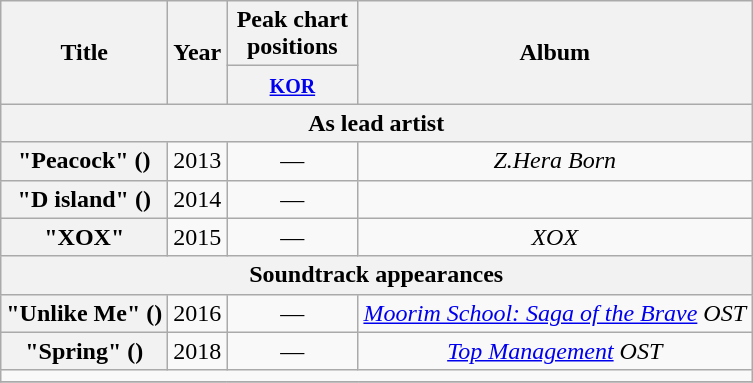<table class="wikitable plainrowheaders" style="text-align:center;">
<tr>
<th rowspan="2" scope="col">Title</th>
<th rowspan="2" scope="col">Year</th>
<th colspan="1" scope="col" style="width:5em;">Peak chart positions</th>
<th rowspan="2" scope="col">Album</th>
</tr>
<tr>
<th><small><a href='#'>KOR</a></small><br></th>
</tr>
<tr>
<th colspan="4">As lead artist</th>
</tr>
<tr>
<th scope="row">"Peacock" ()</th>
<td>2013</td>
<td>—</td>
<td><em>Z.Hera Born</em></td>
</tr>
<tr>
<th scope="row">"D island" ()</th>
<td>2014</td>
<td>—</td>
<td></td>
</tr>
<tr>
<th scope="row">"XOX"<br></th>
<td>2015</td>
<td>—</td>
<td><em>XOX</em></td>
</tr>
<tr>
<th colspan="4">Soundtrack appearances</th>
</tr>
<tr>
<th scope="row">"Unlike Me" ()<br></th>
<td>2016</td>
<td>—</td>
<td><em><a href='#'>Moorim School: Saga of the Brave</a> OST</em></td>
</tr>
<tr>
<th scope="row">"Spring" ()<br></th>
<td>2018</td>
<td>—</td>
<td><em><a href='#'>Top Management</a> OST</em></td>
</tr>
<tr>
<td colspan="4"></td>
</tr>
<tr>
</tr>
</table>
